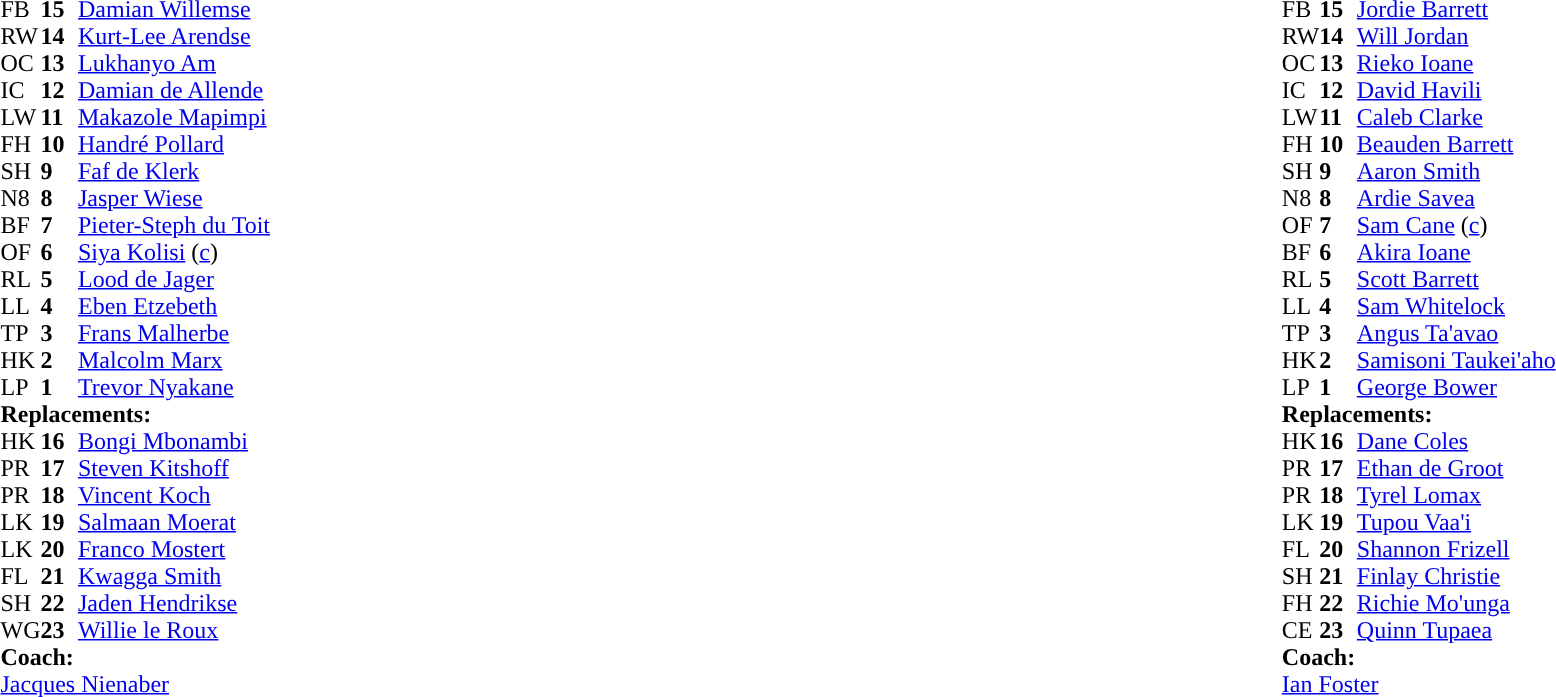<table style="width:100%">
<tr>
<td style="vertical-align:top;width:50%"><br><table cellspacing="0" cellpadding="0">
<tr>
<th width="25"></th>
<th width="25"></th>
</tr>
<tr>
<td>FB</td>
<td><strong>15</strong></td>
<td><a href='#'>Damian Willemse</a></td>
</tr>
<tr>
<td>RW</td>
<td><strong>14</strong></td>
<td><a href='#'>Kurt-Lee Arendse</a></td>
<td></td>
</tr>
<tr>
<td>OC</td>
<td><strong>13</strong></td>
<td><a href='#'>Lukhanyo Am</a></td>
<td></td>
<td></td>
</tr>
<tr>
<td>IC</td>
<td><strong>12</strong></td>
<td><a href='#'>Damian de Allende</a></td>
</tr>
<tr>
<td>LW</td>
<td><strong>11</strong></td>
<td><a href='#'>Makazole Mapimpi</a></td>
</tr>
<tr>
<td>FH</td>
<td><strong>10</strong></td>
<td><a href='#'>Handré Pollard</a></td>
</tr>
<tr>
<td>SH</td>
<td><strong>9</strong></td>
<td><a href='#'>Faf de Klerk</a></td>
<td></td>
<td></td>
</tr>
<tr>
<td>N8</td>
<td><strong>8</strong></td>
<td><a href='#'>Jasper Wiese</a></td>
</tr>
<tr>
<td>BF</td>
<td><strong>7</strong></td>
<td><a href='#'>Pieter-Steph du Toit</a></td>
<td></td>
<td></td>
</tr>
<tr>
<td>OF</td>
<td><strong>6</strong></td>
<td><a href='#'>Siya Kolisi</a> (<a href='#'>c</a>)</td>
</tr>
<tr>
<td>RL</td>
<td><strong>5</strong></td>
<td><a href='#'>Lood de Jager</a></td>
<td></td>
<td></td>
</tr>
<tr>
<td>LL</td>
<td><strong>4</strong></td>
<td><a href='#'>Eben Etzebeth</a></td>
<td></td>
<td></td>
</tr>
<tr>
<td>TP</td>
<td><strong>3</strong></td>
<td><a href='#'>Frans Malherbe</a></td>
<td></td>
<td></td>
</tr>
<tr>
<td>HK</td>
<td><strong>2</strong></td>
<td><a href='#'>Malcolm Marx</a></td>
<td></td>
<td></td>
</tr>
<tr>
<td>LP</td>
<td><strong>1</strong></td>
<td><a href='#'>Trevor Nyakane</a></td>
<td></td>
<td></td>
</tr>
<tr>
<td colspan="3"><strong>Replacements:</strong></td>
</tr>
<tr>
<td>HK</td>
<td><strong>16</strong></td>
<td><a href='#'>Bongi Mbonambi</a></td>
<td></td>
<td></td>
</tr>
<tr>
<td>PR</td>
<td><strong>17</strong></td>
<td><a href='#'>Steven Kitshoff</a></td>
<td></td>
<td></td>
</tr>
<tr>
<td>PR</td>
<td><strong>18</strong></td>
<td><a href='#'>Vincent Koch</a></td>
<td></td>
<td></td>
</tr>
<tr>
<td>LK</td>
<td><strong>19</strong></td>
<td><a href='#'>Salmaan Moerat</a></td>
<td></td>
<td></td>
</tr>
<tr>
<td>LK</td>
<td><strong>20</strong></td>
<td><a href='#'>Franco Mostert</a></td>
<td></td>
<td></td>
</tr>
<tr>
<td>FL</td>
<td><strong>21</strong></td>
<td><a href='#'>Kwagga Smith</a></td>
<td></td>
<td></td>
</tr>
<tr>
<td>SH</td>
<td><strong>22</strong></td>
<td><a href='#'>Jaden Hendrikse</a></td>
<td></td>
<td></td>
</tr>
<tr>
<td>WG</td>
<td><strong>23</strong></td>
<td><a href='#'>Willie le Roux</a></td>
<td></td>
<td></td>
</tr>
<tr>
<td colspan="3"><strong>Coach:</strong></td>
</tr>
<tr>
<td colspan="3"> <a href='#'>Jacques Nienaber</a></td>
</tr>
</table>
</td>
<td style="vertical-align:top"></td>
<td style="vertical-align:top;width:50%"><br><table cellspacing="0" cellpadding="0" style="margin:auto">
<tr>
<th width="25"></th>
<th width="25"></th>
</tr>
<tr>
<td>FB</td>
<td><strong>15</strong></td>
<td><a href='#'>Jordie Barrett</a></td>
<td></td>
<td></td>
</tr>
<tr>
<td>RW</td>
<td><strong>14</strong></td>
<td><a href='#'>Will Jordan</a></td>
</tr>
<tr>
<td>OC</td>
<td><strong>13</strong></td>
<td><a href='#'>Rieko Ioane</a></td>
</tr>
<tr>
<td>IC</td>
<td><strong>12</strong></td>
<td><a href='#'>David Havili</a></td>
</tr>
<tr>
<td>LW</td>
<td><strong>11</strong></td>
<td><a href='#'>Caleb Clarke</a></td>
</tr>
<tr>
<td>FH</td>
<td><strong>10</strong></td>
<td><a href='#'>Beauden Barrett</a></td>
<td></td>
<td></td>
</tr>
<tr>
<td>SH</td>
<td><strong>9</strong></td>
<td><a href='#'>Aaron Smith</a></td>
<td></td>
<td></td>
</tr>
<tr>
<td>N8</td>
<td><strong>8</strong></td>
<td><a href='#'>Ardie Savea</a></td>
</tr>
<tr>
<td>OF</td>
<td><strong>7</strong></td>
<td><a href='#'>Sam Cane</a> (<a href='#'>c</a>)</td>
</tr>
<tr>
<td>BF</td>
<td><strong>6</strong></td>
<td><a href='#'>Akira Ioane</a></td>
<td></td>
<td></td>
</tr>
<tr>
<td>RL</td>
<td><strong>5</strong></td>
<td><a href='#'>Scott Barrett</a></td>
<td></td>
<td></td>
</tr>
<tr>
<td>LL</td>
<td><strong>4</strong></td>
<td><a href='#'>Sam Whitelock</a></td>
</tr>
<tr>
<td>TP</td>
<td><strong>3</strong></td>
<td><a href='#'>Angus Ta'avao</a></td>
<td></td>
<td></td>
</tr>
<tr>
<td>HK</td>
<td><strong>2</strong></td>
<td><a href='#'>Samisoni Taukei'aho</a></td>
<td></td>
<td></td>
</tr>
<tr>
<td>LP</td>
<td><strong>1</strong></td>
<td><a href='#'>George Bower</a></td>
<td></td>
<td></td>
</tr>
<tr>
<td colspan="3"><strong>Replacements:</strong></td>
</tr>
<tr>
<td>HK</td>
<td><strong>16</strong></td>
<td><a href='#'>Dane Coles</a></td>
<td></td>
<td></td>
</tr>
<tr>
<td>PR</td>
<td><strong>17</strong></td>
<td><a href='#'>Ethan de Groot</a></td>
<td></td>
<td></td>
</tr>
<tr>
<td>PR</td>
<td><strong>18</strong></td>
<td><a href='#'>Tyrel Lomax</a></td>
<td></td>
<td></td>
</tr>
<tr>
<td>LK</td>
<td><strong>19</strong></td>
<td><a href='#'>Tupou Vaa'i</a></td>
<td></td>
<td></td>
</tr>
<tr>
<td>FL</td>
<td><strong>20</strong></td>
<td><a href='#'>Shannon Frizell</a></td>
<td></td>
<td></td>
</tr>
<tr>
<td>SH</td>
<td><strong>21</strong></td>
<td><a href='#'>Finlay Christie</a></td>
<td></td>
<td></td>
</tr>
<tr>
<td>FH</td>
<td><strong>22</strong></td>
<td><a href='#'>Richie Mo'unga</a></td>
<td></td>
<td></td>
</tr>
<tr>
<td>CE</td>
<td><strong>23</strong></td>
<td><a href='#'>Quinn Tupaea</a></td>
<td></td>
<td></td>
</tr>
<tr>
<td colspan="3"><strong>Coach:</strong></td>
</tr>
<tr>
<td colspan="3"> <a href='#'>Ian Foster</a></td>
</tr>
</table>
</td>
</tr>
</table>
